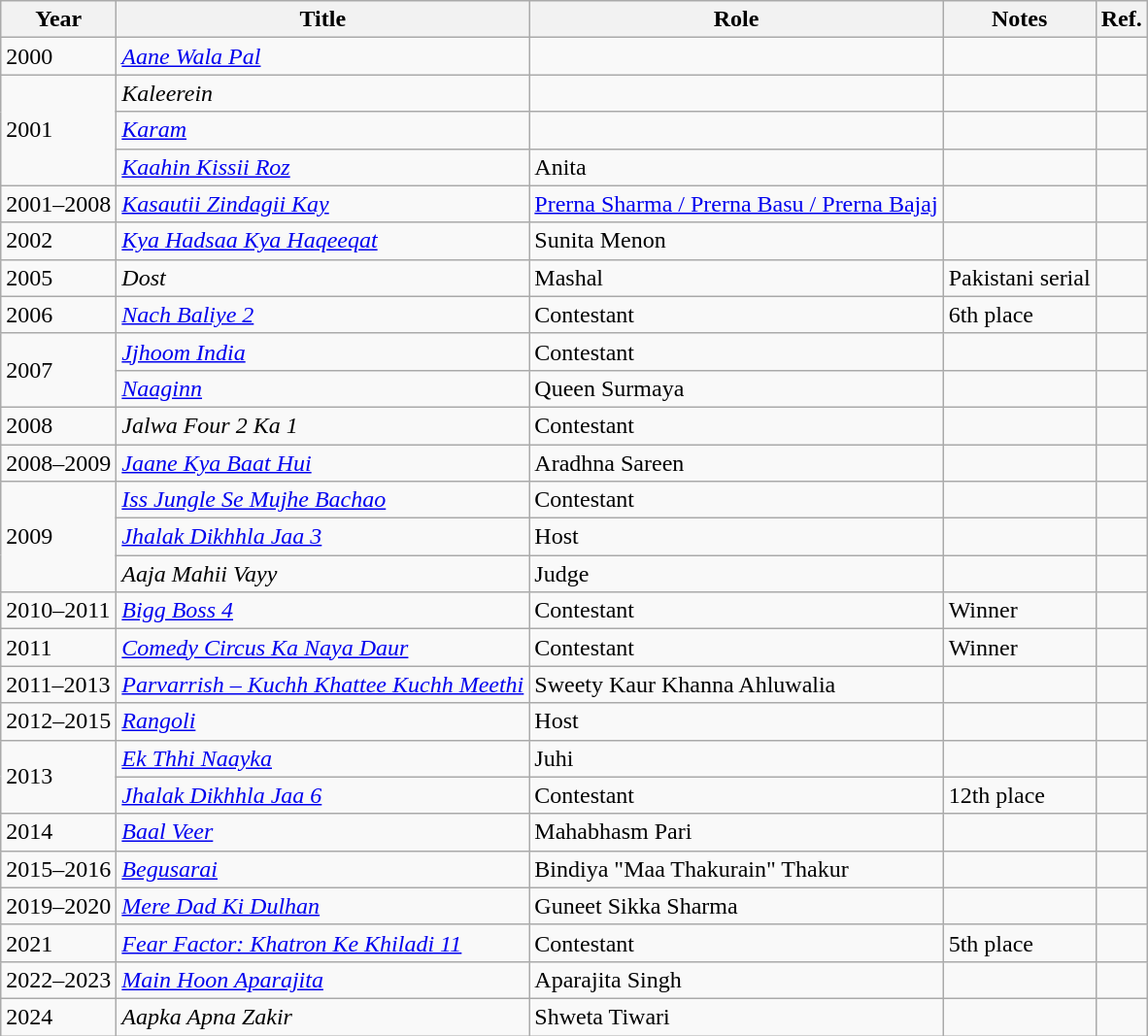<table class="wikitable sortable plainrowheaders">
<tr>
<th scope="col">Year</th>
<th scope="col">Title</th>
<th scope="col">Role</th>
<th class="unsortable" scope="col">Notes</th>
<th class="unsortable" scope="col">Ref.</th>
</tr>
<tr>
<td>2000</td>
<td><em><a href='#'>Aane Wala Pal</a></em></td>
<td></td>
<td></td>
<td></td>
</tr>
<tr>
<td rowspan="3">2001</td>
<td><em>Kaleerein</em></td>
<td></td>
<td></td>
<td></td>
</tr>
<tr>
<td><em><a href='#'>Karam</a></em></td>
<td></td>
<td></td>
<td></td>
</tr>
<tr>
<td><em><a href='#'>Kaahin Kissii Roz</a></em></td>
<td>Anita</td>
<td></td>
<td></td>
</tr>
<tr>
<td>2001–2008</td>
<td><em><a href='#'>Kasautii Zindagii Kay</a></em></td>
<td><a href='#'>Prerna Sharma / Prerna Basu / Prerna Bajaj</a></td>
<td></td>
<td></td>
</tr>
<tr>
<td>2002</td>
<td><em><a href='#'>Kya Hadsaa Kya Haqeeqat</a></em></td>
<td>Sunita Menon</td>
<td></td>
<td></td>
</tr>
<tr>
<td>2005</td>
<td><em>Dost</em></td>
<td>Mashal</td>
<td>Pakistani serial</td>
<td></td>
</tr>
<tr>
<td>2006</td>
<td><em><a href='#'>Nach Baliye 2</a></em></td>
<td>Contestant</td>
<td>6th place</td>
<td></td>
</tr>
<tr>
<td rowspan=2>2007</td>
<td><em><a href='#'>Jjhoom India</a></em></td>
<td>Contestant</td>
<td></td>
<td></td>
</tr>
<tr>
<td><em><a href='#'>Naaginn</a></em></td>
<td>Queen Surmaya</td>
<td></td>
<td></td>
</tr>
<tr>
<td>2008</td>
<td><em>Jalwa Four 2 Ka 1</em></td>
<td>Contestant</td>
<td></td>
<td></td>
</tr>
<tr>
<td>2008–2009</td>
<td><em><a href='#'>Jaane Kya Baat Hui</a></em></td>
<td>Aradhna Sareen</td>
<td></td>
<td></td>
</tr>
<tr>
<td rowspan="3">2009</td>
<td><em><a href='#'>Iss Jungle Se Mujhe Bachao</a></em></td>
<td>Contestant</td>
<td></td>
<td></td>
</tr>
<tr>
<td><em><a href='#'>Jhalak Dikhhla Jaa 3</a></em></td>
<td>Host</td>
<td></td>
<td></td>
</tr>
<tr>
<td><em>Aaja Mahii Vayy</em></td>
<td>Judge</td>
<td></td>
<td></td>
</tr>
<tr>
<td>2010–2011</td>
<td><em><a href='#'>Bigg Boss 4</a></em></td>
<td>Contestant</td>
<td>Winner</td>
<td></td>
</tr>
<tr>
<td>2011</td>
<td><em><a href='#'>Comedy Circus Ka Naya Daur</a></em></td>
<td>Contestant</td>
<td>Winner</td>
<td></td>
</tr>
<tr>
<td>2011–2013</td>
<td><em><a href='#'>Parvarrish – Kuchh Khattee Kuchh Meethi</a></em></td>
<td>Sweety Kaur Khanna Ahluwalia</td>
<td></td>
<td></td>
</tr>
<tr>
<td>2012–2015</td>
<td><em><a href='#'>Rangoli</a></em></td>
<td>Host</td>
<td></td>
<td></td>
</tr>
<tr>
<td rowspan="2">2013</td>
<td><em><a href='#'>Ek Thhi Naayka</a></em></td>
<td>Juhi</td>
<td></td>
<td></td>
</tr>
<tr>
<td><em><a href='#'>Jhalak Dikhhla Jaa 6</a></em></td>
<td>Contestant</td>
<td>12th place</td>
<td></td>
</tr>
<tr>
<td>2014</td>
<td><em><a href='#'>Baal Veer</a></em></td>
<td>Mahabhasm Pari</td>
<td></td>
<td></td>
</tr>
<tr>
<td>2015–2016</td>
<td><em><a href='#'>Begusarai</a></em></td>
<td>Bindiya "Maa Thakurain" Thakur</td>
<td></td>
<td></td>
</tr>
<tr>
<td>2019–2020</td>
<td><em><a href='#'>Mere Dad Ki Dulhan</a></em></td>
<td>Guneet Sikka Sharma</td>
<td></td>
<td></td>
</tr>
<tr>
<td>2021</td>
<td><em><a href='#'>Fear Factor: Khatron Ke Khiladi 11</a></em></td>
<td>Contestant</td>
<td>5th place</td>
<td></td>
</tr>
<tr>
<td>2022–2023</td>
<td><em><a href='#'>Main Hoon Aparajita</a></em></td>
<td>Aparajita Singh</td>
<td></td>
<td></td>
</tr>
<tr>
<td>2024</td>
<td><em>Aapka Apna Zakir</em></td>
<td>Shweta Tiwari</td>
<td></td>
<td></td>
</tr>
</table>
